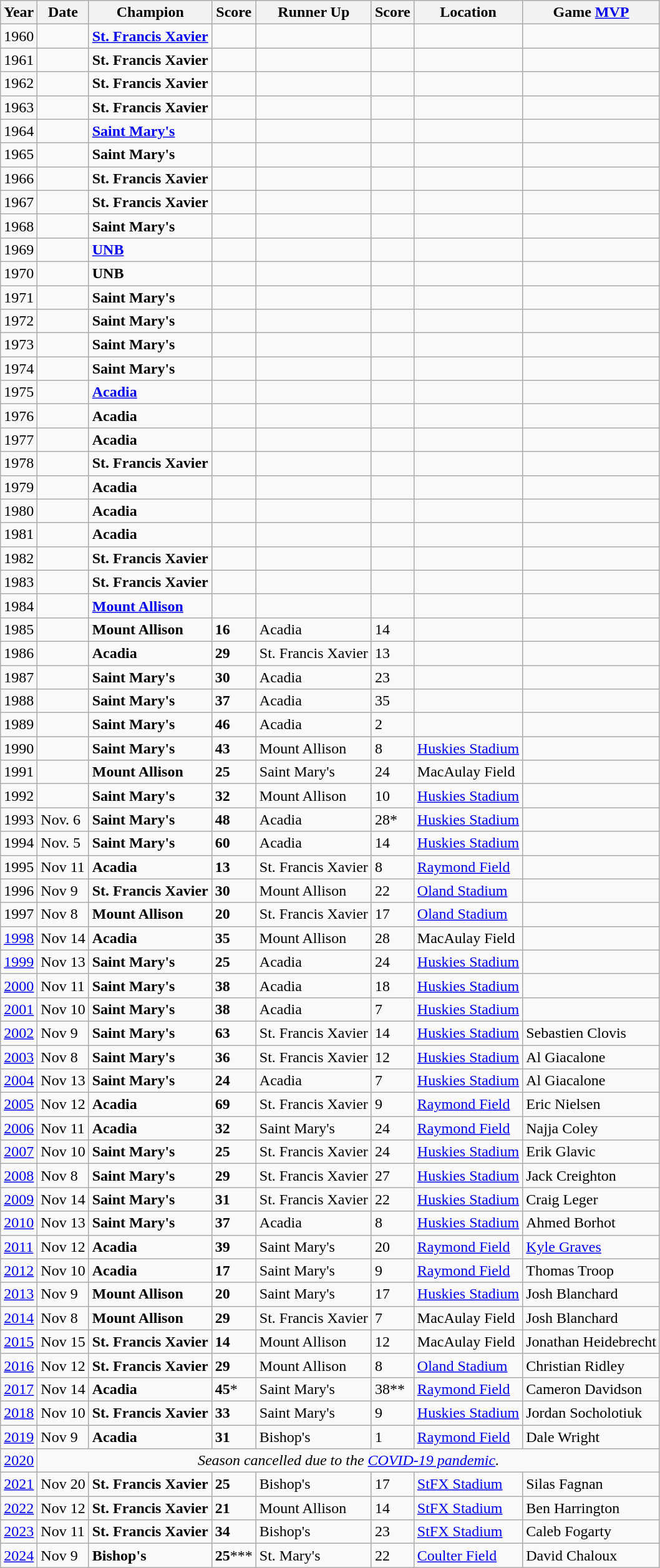<table class="wikitable">
<tr>
<th>Year</th>
<th>Date</th>
<th>Champion</th>
<th>Score</th>
<th>Runner Up</th>
<th>Score</th>
<th>Location</th>
<th>Game <a href='#'>MVP</a></th>
</tr>
<tr>
<td>1960</td>
<td></td>
<td><strong><a href='#'>St. Francis Xavier</a></strong></td>
<td></td>
<td></td>
<td></td>
<td></td>
<td></td>
</tr>
<tr>
<td>1961</td>
<td></td>
<td><strong>St. Francis Xavier</strong></td>
<td></td>
<td></td>
<td></td>
<td></td>
<td></td>
</tr>
<tr>
<td>1962</td>
<td></td>
<td><strong>St. Francis Xavier</strong></td>
<td></td>
<td></td>
<td></td>
<td></td>
<td></td>
</tr>
<tr>
<td>1963</td>
<td></td>
<td><strong>St. Francis Xavier</strong></td>
<td></td>
<td></td>
<td></td>
<td></td>
<td></td>
</tr>
<tr>
<td>1964</td>
<td></td>
<td><strong><a href='#'>Saint Mary's</a></strong></td>
<td></td>
<td></td>
<td></td>
<td></td>
<td></td>
</tr>
<tr>
<td>1965</td>
<td></td>
<td><strong>Saint Mary's</strong></td>
<td></td>
<td></td>
<td></td>
<td></td>
<td></td>
</tr>
<tr>
<td>1966</td>
<td></td>
<td><strong>St. Francis Xavier</strong></td>
<td></td>
<td></td>
<td></td>
<td></td>
<td></td>
</tr>
<tr>
<td>1967</td>
<td></td>
<td><strong>St. Francis Xavier</strong></td>
<td></td>
<td></td>
<td></td>
<td></td>
<td></td>
</tr>
<tr>
<td>1968</td>
<td></td>
<td><strong>Saint Mary's</strong></td>
<td></td>
<td></td>
<td></td>
<td></td>
<td></td>
</tr>
<tr>
<td>1969</td>
<td></td>
<td><strong><a href='#'>UNB</a></strong></td>
<td></td>
<td></td>
<td></td>
<td></td>
<td></td>
</tr>
<tr>
<td>1970</td>
<td></td>
<td><strong>UNB</strong></td>
<td></td>
<td></td>
<td></td>
<td></td>
<td></td>
</tr>
<tr>
<td>1971</td>
<td></td>
<td><strong>Saint Mary's</strong></td>
<td></td>
<td></td>
<td></td>
<td></td>
<td></td>
</tr>
<tr>
<td>1972</td>
<td></td>
<td><strong>Saint Mary's</strong></td>
<td></td>
<td></td>
<td></td>
<td></td>
<td></td>
</tr>
<tr>
<td>1973</td>
<td></td>
<td><strong>Saint Mary's</strong></td>
<td></td>
<td></td>
<td></td>
<td></td>
<td></td>
</tr>
<tr>
<td>1974</td>
<td></td>
<td><strong>Saint Mary's</strong></td>
<td></td>
<td></td>
<td></td>
<td></td>
<td></td>
</tr>
<tr>
<td>1975</td>
<td></td>
<td><strong><a href='#'>Acadia</a></strong></td>
<td></td>
<td></td>
<td></td>
<td></td>
<td></td>
</tr>
<tr>
<td>1976</td>
<td></td>
<td><strong>Acadia</strong></td>
<td></td>
<td></td>
<td></td>
<td></td>
<td></td>
</tr>
<tr>
<td>1977</td>
<td></td>
<td><strong>Acadia</strong></td>
<td></td>
<td></td>
<td></td>
<td></td>
<td></td>
</tr>
<tr>
<td>1978</td>
<td></td>
<td><strong>St. Francis Xavier</strong></td>
<td></td>
<td></td>
<td></td>
<td></td>
<td></td>
</tr>
<tr>
<td>1979</td>
<td></td>
<td><strong>Acadia</strong></td>
<td></td>
<td></td>
<td></td>
<td></td>
<td></td>
</tr>
<tr>
<td>1980</td>
<td></td>
<td><strong>Acadia</strong></td>
<td></td>
<td></td>
<td></td>
<td></td>
<td></td>
</tr>
<tr>
<td>1981</td>
<td></td>
<td><strong>Acadia</strong></td>
<td></td>
<td></td>
<td></td>
<td></td>
<td></td>
</tr>
<tr>
<td>1982</td>
<td></td>
<td><strong>St. Francis Xavier</strong></td>
<td></td>
<td></td>
<td></td>
<td></td>
<td></td>
</tr>
<tr>
<td>1983</td>
<td></td>
<td><strong>St. Francis Xavier</strong></td>
<td></td>
<td></td>
<td></td>
<td></td>
<td></td>
</tr>
<tr>
<td>1984</td>
<td></td>
<td><strong><a href='#'>Mount Allison</a></strong></td>
<td></td>
<td></td>
<td></td>
<td></td>
<td></td>
</tr>
<tr>
<td>1985</td>
<td></td>
<td><strong>Mount Allison</strong></td>
<td><strong>16</strong></td>
<td>Acadia</td>
<td>14</td>
<td></td>
<td></td>
</tr>
<tr>
<td>1986</td>
<td></td>
<td><strong>Acadia</strong></td>
<td><strong>29</strong></td>
<td>St. Francis Xavier</td>
<td>13</td>
<td></td>
<td></td>
</tr>
<tr>
<td>1987</td>
<td></td>
<td><strong>Saint Mary's</strong></td>
<td><strong>30</strong></td>
<td>Acadia</td>
<td>23</td>
<td></td>
<td></td>
</tr>
<tr>
<td>1988</td>
<td></td>
<td><strong>Saint Mary's</strong></td>
<td><strong>37</strong></td>
<td>Acadia</td>
<td>35</td>
<td></td>
<td></td>
</tr>
<tr>
<td>1989</td>
<td></td>
<td><strong>Saint Mary's</strong></td>
<td><strong>46</strong></td>
<td>Acadia</td>
<td>2</td>
<td></td>
<td></td>
</tr>
<tr>
<td>1990</td>
<td></td>
<td><strong>Saint Mary's</strong></td>
<td><strong>43</strong></td>
<td>Mount Allison</td>
<td>8</td>
<td><a href='#'>Huskies Stadium</a></td>
<td></td>
</tr>
<tr>
<td>1991</td>
<td></td>
<td><strong>Mount Allison</strong></td>
<td><strong>25</strong></td>
<td>Saint Mary's</td>
<td>24</td>
<td>MacAulay Field</td>
<td></td>
</tr>
<tr>
<td>1992</td>
<td></td>
<td><strong>Saint Mary's</strong></td>
<td><strong>32</strong></td>
<td>Mount Allison</td>
<td>10</td>
<td><a href='#'>Huskies Stadium</a></td>
<td></td>
</tr>
<tr>
<td>1993</td>
<td>Nov. 6</td>
<td><strong>Saint Mary's</strong></td>
<td><strong>48</strong></td>
<td>Acadia</td>
<td>28*</td>
<td><a href='#'>Huskies Stadium</a></td>
<td></td>
</tr>
<tr>
<td>1994</td>
<td>Nov. 5</td>
<td><strong>Saint Mary's</strong></td>
<td><strong>60</strong></td>
<td>Acadia</td>
<td>14</td>
<td><a href='#'>Huskies Stadium</a></td>
<td></td>
</tr>
<tr>
<td>1995</td>
<td>Nov 11</td>
<td><strong>Acadia</strong></td>
<td><strong>13</strong></td>
<td>St. Francis Xavier</td>
<td>8</td>
<td><a href='#'>Raymond Field</a></td>
<td></td>
</tr>
<tr>
<td>1996</td>
<td>Nov 9</td>
<td><strong>St. Francis Xavier</strong></td>
<td><strong>30</strong></td>
<td>Mount Allison</td>
<td>22</td>
<td><a href='#'>Oland Stadium</a></td>
<td></td>
</tr>
<tr>
<td>1997</td>
<td>Nov 8</td>
<td><strong>Mount Allison</strong></td>
<td><strong>20</strong></td>
<td>St. Francis Xavier</td>
<td>17</td>
<td><a href='#'>Oland Stadium</a></td>
<td></td>
</tr>
<tr>
<td><a href='#'>1998</a></td>
<td>Nov 14</td>
<td><strong>Acadia</strong></td>
<td><strong>35</strong></td>
<td>Mount Allison</td>
<td>28</td>
<td>MacAulay Field</td>
<td></td>
</tr>
<tr>
<td><a href='#'>1999</a></td>
<td>Nov 13</td>
<td><strong>Saint Mary's</strong></td>
<td><strong>25</strong></td>
<td>Acadia</td>
<td>24</td>
<td><a href='#'>Huskies Stadium</a></td>
<td></td>
</tr>
<tr>
<td><a href='#'>2000</a></td>
<td>Nov 11</td>
<td><strong>Saint Mary's</strong></td>
<td><strong>38</strong></td>
<td>Acadia</td>
<td>18</td>
<td><a href='#'>Huskies Stadium</a></td>
<td></td>
</tr>
<tr>
<td><a href='#'>2001</a></td>
<td>Nov 10</td>
<td><strong>Saint Mary's</strong></td>
<td><strong>38</strong></td>
<td>Acadia</td>
<td>7</td>
<td><a href='#'>Huskies Stadium</a></td>
<td></td>
</tr>
<tr>
<td><a href='#'>2002</a></td>
<td>Nov 9</td>
<td><strong>Saint Mary's</strong></td>
<td><strong>63</strong></td>
<td>St. Francis Xavier</td>
<td>14</td>
<td><a href='#'>Huskies Stadium</a></td>
<td>Sebastien Clovis</td>
</tr>
<tr>
<td><a href='#'>2003</a></td>
<td>Nov 8</td>
<td><strong>Saint Mary's</strong></td>
<td><strong>36</strong></td>
<td>St. Francis Xavier</td>
<td>12</td>
<td><a href='#'>Huskies Stadium</a></td>
<td>Al Giacalone</td>
</tr>
<tr>
<td><a href='#'>2004</a></td>
<td>Nov 13</td>
<td><strong>Saint Mary's</strong></td>
<td><strong>24</strong></td>
<td>Acadia</td>
<td>7</td>
<td><a href='#'>Huskies Stadium</a></td>
<td>Al Giacalone</td>
</tr>
<tr>
<td><a href='#'>2005</a></td>
<td>Nov 12</td>
<td><strong>Acadia</strong></td>
<td><strong>69</strong></td>
<td>St. Francis Xavier</td>
<td>9</td>
<td><a href='#'>Raymond Field</a></td>
<td>Eric Nielsen</td>
</tr>
<tr>
<td><a href='#'>2006</a></td>
<td>Nov 11</td>
<td><strong>Acadia</strong></td>
<td><strong>32</strong></td>
<td>Saint Mary's</td>
<td>24</td>
<td><a href='#'>Raymond Field</a></td>
<td>Najja Coley</td>
</tr>
<tr>
<td><a href='#'>2007</a></td>
<td>Nov 10</td>
<td><strong>Saint Mary's</strong></td>
<td><strong>25</strong></td>
<td>St. Francis Xavier</td>
<td>24</td>
<td><a href='#'>Huskies Stadium</a></td>
<td>Erik Glavic</td>
</tr>
<tr>
<td><a href='#'>2008</a></td>
<td>Nov 8</td>
<td><strong>Saint Mary's</strong></td>
<td><strong>29</strong></td>
<td>St. Francis Xavier</td>
<td>27</td>
<td><a href='#'>Huskies Stadium</a></td>
<td>Jack Creighton</td>
</tr>
<tr>
<td><a href='#'>2009</a></td>
<td>Nov 14</td>
<td><strong>Saint Mary's</strong></td>
<td><strong>31</strong></td>
<td>St. Francis Xavier</td>
<td>22</td>
<td><a href='#'>Huskies Stadium</a></td>
<td>Craig Leger</td>
</tr>
<tr>
<td><a href='#'>2010</a></td>
<td>Nov 13</td>
<td><strong>Saint Mary's</strong></td>
<td><strong>37</strong></td>
<td>Acadia</td>
<td>8</td>
<td><a href='#'>Huskies Stadium</a></td>
<td>Ahmed Borhot</td>
</tr>
<tr>
<td><a href='#'>2011</a></td>
<td>Nov 12</td>
<td><strong>Acadia</strong></td>
<td><strong>39</strong></td>
<td>Saint Mary's</td>
<td>20</td>
<td><a href='#'>Raymond Field</a></td>
<td><a href='#'>Kyle Graves</a></td>
</tr>
<tr>
<td><a href='#'>2012</a></td>
<td>Nov 10</td>
<td><strong>Acadia</strong></td>
<td><strong>17</strong></td>
<td>Saint Mary's</td>
<td>9</td>
<td><a href='#'>Raymond Field</a></td>
<td>Thomas Troop</td>
</tr>
<tr>
<td><a href='#'>2013</a></td>
<td>Nov 9</td>
<td><strong>Mount Allison</strong></td>
<td><strong>20</strong></td>
<td>Saint Mary's</td>
<td>17</td>
<td><a href='#'>Huskies Stadium</a></td>
<td>Josh Blanchard</td>
</tr>
<tr>
<td><a href='#'>2014</a></td>
<td>Nov 8</td>
<td><strong>Mount Allison</strong></td>
<td><strong>29</strong></td>
<td>St. Francis Xavier</td>
<td>7</td>
<td>MacAulay Field</td>
<td>Josh Blanchard</td>
</tr>
<tr>
<td><a href='#'>2015</a></td>
<td>Nov 15</td>
<td><strong>St. Francis Xavier</strong></td>
<td><strong>14</strong></td>
<td>Mount Allison</td>
<td>12</td>
<td>MacAulay Field</td>
<td>Jonathan Heidebrecht</td>
</tr>
<tr>
<td><a href='#'>2016</a></td>
<td>Nov 12</td>
<td><strong>St. Francis Xavier</strong></td>
<td><strong>29</strong></td>
<td>Mount Allison</td>
<td>8</td>
<td><a href='#'>Oland Stadium</a></td>
<td>Christian Ridley</td>
</tr>
<tr>
<td><a href='#'>2017</a></td>
<td>Nov 14</td>
<td><strong>Acadia</strong></td>
<td><strong>45</strong>*</td>
<td>Saint Mary's</td>
<td>38**</td>
<td><a href='#'>Raymond Field</a></td>
<td>Cameron Davidson</td>
</tr>
<tr>
<td><a href='#'>2018</a></td>
<td>Nov 10</td>
<td><strong>St. Francis Xavier</strong></td>
<td><strong>33</strong></td>
<td>Saint Mary's</td>
<td>9</td>
<td><a href='#'>Huskies Stadium</a></td>
<td>Jordan Socholotiuk</td>
</tr>
<tr>
<td><a href='#'>2019</a></td>
<td>Nov 9</td>
<td><strong>Acadia</strong></td>
<td><strong>31</strong></td>
<td>Bishop's</td>
<td>1</td>
<td><a href='#'>Raymond Field</a></td>
<td>Dale Wright</td>
</tr>
<tr>
<td><a href='#'>2020</a></td>
<td colspan=8 align="center"><em>Season cancelled due to the <a href='#'>COVID-19 pandemic</a>.</em></td>
</tr>
<tr>
<td><a href='#'>2021</a></td>
<td>Nov 20</td>
<td><strong>St. Francis Xavier</strong></td>
<td><strong>25</strong></td>
<td>Bishop's</td>
<td>17</td>
<td><a href='#'>StFX Stadium</a></td>
<td>Silas Fagnan</td>
</tr>
<tr>
<td><a href='#'>2022</a></td>
<td>Nov 12</td>
<td><strong>St. Francis Xavier</strong></td>
<td><strong>21</strong></td>
<td>Mount Allison</td>
<td>14</td>
<td><a href='#'>StFX Stadium</a></td>
<td>Ben Harrington</td>
</tr>
<tr>
<td><a href='#'>2023</a></td>
<td>Nov 11</td>
<td><strong>St. Francis Xavier</strong></td>
<td><strong>34</strong></td>
<td>Bishop's</td>
<td>23</td>
<td><a href='#'>StFX Stadium</a></td>
<td>Caleb Fogarty</td>
</tr>
<tr>
<td><a href='#'>2024</a></td>
<td>Nov 9</td>
<td><strong>Bishop's</strong></td>
<td><strong>25</strong>***</td>
<td>St. Mary's</td>
<td>22</td>
<td><a href='#'>Coulter Field</a></td>
<td>David Chaloux</td>
</tr>
</table>
